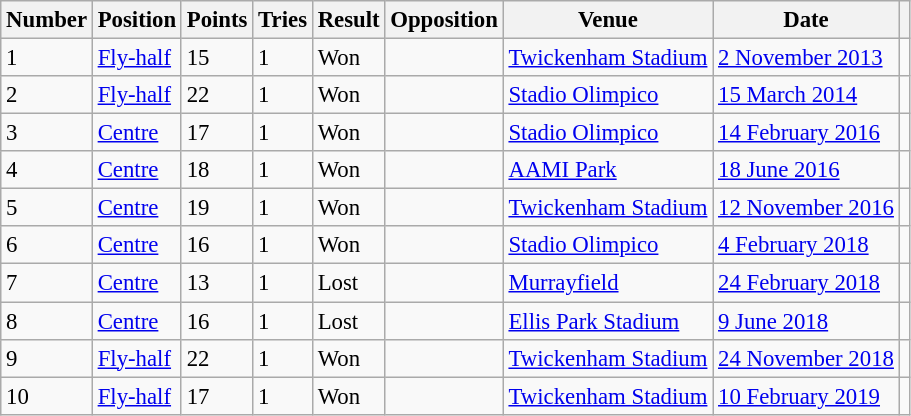<table class="wikitable sortable" style="font-size: 95%;">
<tr>
<th>Number</th>
<th>Position</th>
<th>Points</th>
<th>Tries</th>
<th>Result</th>
<th>Opposition</th>
<th>Venue</th>
<th>Date</th>
<th class="unsortable"></th>
</tr>
<tr>
<td>1</td>
<td><a href='#'>Fly-half</a></td>
<td>15</td>
<td>1</td>
<td>Won</td>
<td></td>
<td><a href='#'>Twickenham Stadium</a></td>
<td><a href='#'>2 November 2013</a></td>
<td></td>
</tr>
<tr>
<td>2</td>
<td><a href='#'>Fly-half</a></td>
<td>22</td>
<td>1</td>
<td>Won</td>
<td></td>
<td><a href='#'>Stadio Olimpico</a></td>
<td><a href='#'>15 March 2014</a></td>
<td></td>
</tr>
<tr>
<td>3</td>
<td><a href='#'>Centre</a></td>
<td>17</td>
<td>1</td>
<td>Won</td>
<td></td>
<td><a href='#'>Stadio Olimpico</a></td>
<td><a href='#'>14 February 2016</a></td>
<td></td>
</tr>
<tr>
<td>4</td>
<td><a href='#'>Centre</a></td>
<td>18</td>
<td>1</td>
<td>Won</td>
<td></td>
<td><a href='#'>AAMI Park</a></td>
<td><a href='#'>18 June 2016</a></td>
<td></td>
</tr>
<tr>
<td>5</td>
<td><a href='#'>Centre</a></td>
<td>19</td>
<td>1</td>
<td>Won</td>
<td></td>
<td><a href='#'>Twickenham Stadium</a></td>
<td><a href='#'>12 November 2016</a></td>
<td></td>
</tr>
<tr>
<td>6</td>
<td><a href='#'>Centre</a></td>
<td>16</td>
<td>1</td>
<td>Won</td>
<td></td>
<td><a href='#'>Stadio Olimpico</a></td>
<td><a href='#'>4 February 2018</a></td>
<td></td>
</tr>
<tr>
<td>7</td>
<td><a href='#'>Centre</a></td>
<td>13</td>
<td>1</td>
<td>Lost</td>
<td></td>
<td><a href='#'>Murrayfield</a></td>
<td><a href='#'>24 February 2018</a></td>
<td></td>
</tr>
<tr>
<td>8</td>
<td><a href='#'>Centre</a></td>
<td>16</td>
<td>1</td>
<td>Lost</td>
<td></td>
<td><a href='#'>Ellis Park Stadium</a></td>
<td><a href='#'>9 June 2018</a></td>
<td></td>
</tr>
<tr>
<td>9</td>
<td><a href='#'>Fly-half</a></td>
<td>22</td>
<td>1</td>
<td>Won</td>
<td></td>
<td><a href='#'>Twickenham Stadium</a></td>
<td><a href='#'>24 November 2018</a></td>
<td></td>
</tr>
<tr>
<td>10</td>
<td><a href='#'>Fly-half</a></td>
<td>17</td>
<td>1</td>
<td>Won</td>
<td></td>
<td><a href='#'>Twickenham Stadium</a></td>
<td><a href='#'>10 February 2019</a></td>
<td></td>
</tr>
</table>
